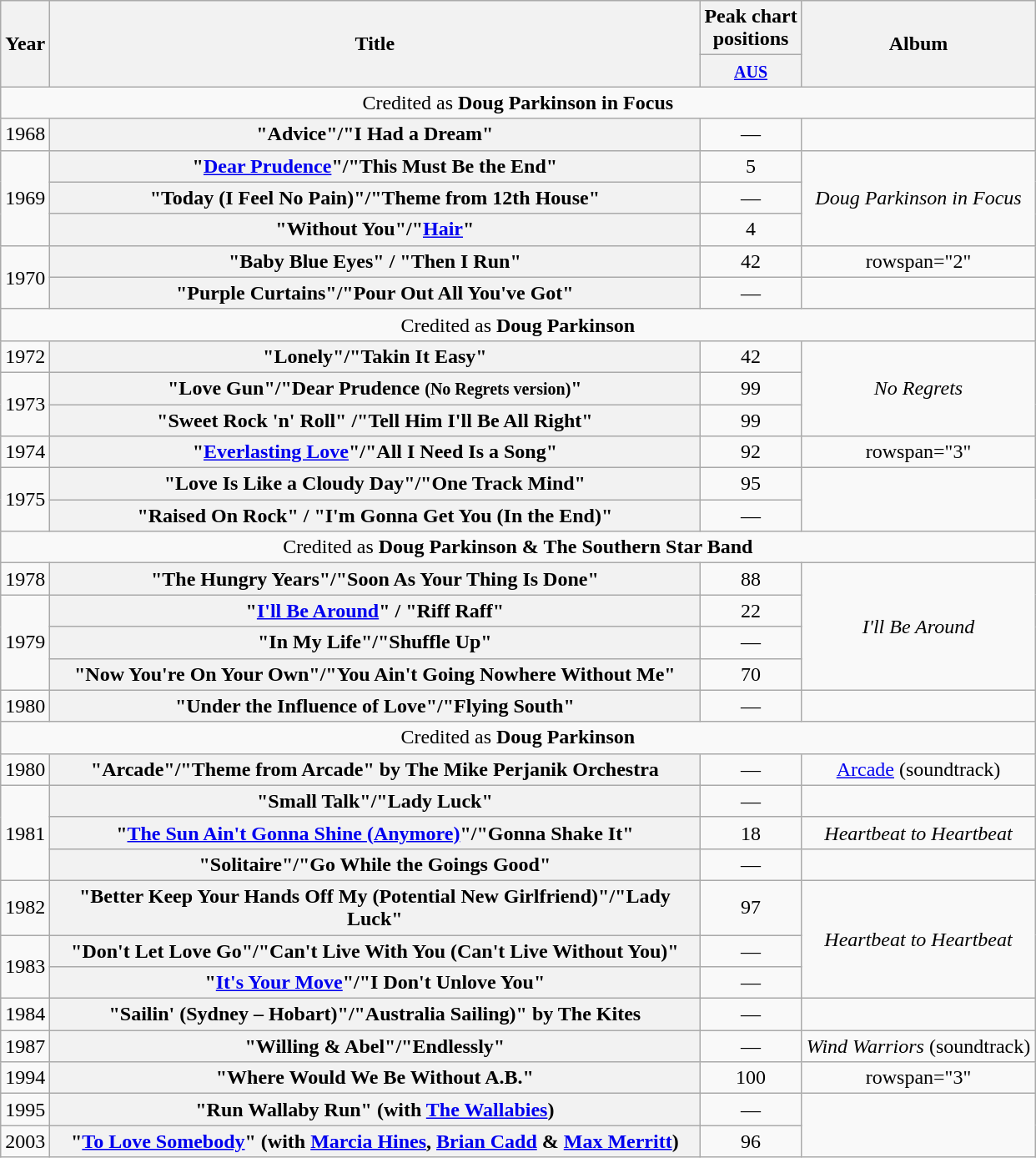<table class="wikitable plainrowheaders" style="text-align:center;" border="1">
<tr>
<th scope="col" rowspan="2">Year</th>
<th scope="col" rowspan="2" style="width:32em;">Title</th>
<th scope="col" colspan="1">Peak chart<br>positions</th>
<th scope="col" rowspan="2">Album</th>
</tr>
<tr>
<th scope="col" style="text-align:center;"><small><a href='#'>AUS</a></small><br></th>
</tr>
<tr>
<td colspan=5>Credited as <strong>Doug Parkinson in Focus</strong></td>
</tr>
<tr>
<td>1968</td>
<th scope="row">"Advice"/"I Had a Dream"</th>
<td>—</td>
<td></td>
</tr>
<tr>
<td rowspan="3">1969</td>
<th scope="row">"<a href='#'>Dear Prudence</a>"/"This Must Be the End"</th>
<td>5</td>
<td rowspan="3"><em>Doug Parkinson in Focus</em></td>
</tr>
<tr>
<th scope="row">"Today (I Feel No Pain)"/"Theme from 12th House"</th>
<td>—</td>
</tr>
<tr>
<th scope="row">"Without You"/"<a href='#'>Hair</a>"</th>
<td>4</td>
</tr>
<tr>
<td rowspan="2">1970</td>
<th scope="row">"Baby Blue Eyes" / "Then I Run"</th>
<td>42</td>
<td>rowspan="2" </td>
</tr>
<tr>
<th scope="row">"Purple Curtains"/"Pour Out All You've Got"</th>
<td>—</td>
</tr>
<tr>
<td colspan=5>Credited as <strong>Doug Parkinson</strong></td>
</tr>
<tr>
<td>1972</td>
<th scope="row">"Lonely"/"Takin It Easy"</th>
<td>42</td>
<td rowspan="3"><em>No Regrets</em></td>
</tr>
<tr>
<td rowspan="2">1973</td>
<th scope="row">"Love Gun"/"Dear Prudence <small>(No Regrets version)</small>"</th>
<td>99</td>
</tr>
<tr>
<th scope="row">"Sweet Rock 'n' Roll" /"Tell Him I'll Be All Right"</th>
<td>99</td>
</tr>
<tr>
<td>1974</td>
<th scope="row">"<a href='#'>Everlasting Love</a>"/"All I Need Is a Song"</th>
<td>92</td>
<td>rowspan="3" </td>
</tr>
<tr>
<td rowspan="2">1975</td>
<th scope="row">"Love Is Like a Cloudy Day"/"One Track Mind"</th>
<td>95</td>
</tr>
<tr>
<th scope="row">"Raised On Rock" / "I'm Gonna Get You (In the End)"</th>
<td>—</td>
</tr>
<tr>
<td colspan=5>Credited as <strong>Doug Parkinson & The Southern Star Band </strong></td>
</tr>
<tr>
<td>1978</td>
<th scope="row">"The Hungry Years"/"Soon As Your Thing Is Done"</th>
<td>88</td>
<td rowspan="4"><em>I'll Be Around</em></td>
</tr>
<tr>
<td rowspan="3">1979</td>
<th scope="row">"<a href='#'>I'll Be Around</a>" / "Riff Raff"</th>
<td>22</td>
</tr>
<tr>
<th scope="row">"In My Life"/"Shuffle Up"</th>
<td>—</td>
</tr>
<tr>
<th scope="row">"Now You're On Your Own"/"You Ain't Going Nowhere Without Me"</th>
<td>70</td>
</tr>
<tr>
<td>1980</td>
<th scope="row">"Under the Influence of Love"/"Flying South"</th>
<td>—</td>
<td></td>
</tr>
<tr>
<td colspan=5>Credited as <strong>Doug Parkinson</strong></td>
</tr>
<tr>
<td>1980</td>
<th scope="row">"Arcade"/"Theme from Arcade" by The Mike Perjanik Orchestra</th>
<td>—</td>
<td><a href='#'>Arcade</a> (soundtrack)</td>
</tr>
<tr>
<td rowspan="3">1981</td>
<th scope="row">"Small Talk"/"Lady Luck"</th>
<td>—</td>
<td></td>
</tr>
<tr>
<th scope="row">"<a href='#'>The Sun Ain't Gonna Shine (Anymore)</a>"/"Gonna Shake It"</th>
<td>18</td>
<td><em>Heartbeat to Heartbeat</em></td>
</tr>
<tr>
<th scope="row">"Solitaire"/"Go While the Goings Good"</th>
<td>—</td>
<td></td>
</tr>
<tr>
<td>1982</td>
<th scope="row">"Better Keep Your Hands Off My (Potential New Girlfriend)"/"Lady Luck"</th>
<td>97</td>
<td rowspan="3"><em>Heartbeat to Heartbeat</em></td>
</tr>
<tr>
<td rowspan="2">1983</td>
<th scope="row">"Don't Let Love Go"/"Can't Live With You (Can't Live Without You)"</th>
<td>—</td>
</tr>
<tr>
<th scope="row">"<a href='#'>It's Your Move</a>"/"I Don't Unlove You"</th>
<td>—</td>
</tr>
<tr>
<td>1984</td>
<th scope="row">"Sailin' (Sydney – Hobart)"/"Australia Sailing)" by The Kites</th>
<td>—</td>
<td></td>
</tr>
<tr>
<td>1987</td>
<th scope="row">"Willing & Abel"/"Endlessly"</th>
<td>—</td>
<td><em>Wind Warriors</em> (soundtrack)</td>
</tr>
<tr>
<td>1994</td>
<th scope="row">"Where Would We Be Without A.B."</th>
<td>100</td>
<td>rowspan="3" </td>
</tr>
<tr>
<td>1995</td>
<th scope="row">"Run Wallaby Run" (with <a href='#'>The Wallabies</a>)</th>
<td>—</td>
</tr>
<tr>
<td>2003</td>
<th scope="row">"<a href='#'>To Love Somebody</a>" (with <a href='#'>Marcia Hines</a>, <a href='#'>Brian Cadd</a> & <a href='#'>Max Merritt</a>)</th>
<td>96</td>
</tr>
</table>
